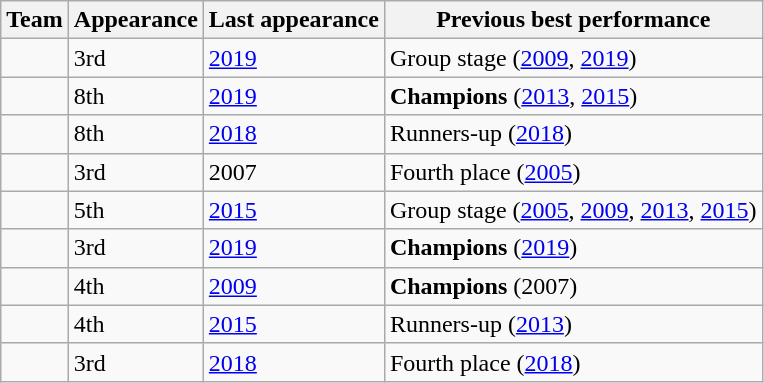<table class="wikitable sortable">
<tr>
<th>Team</th>
<th data-sort-type="number">Appearance</th>
<th data-sort-type="number">Last appearance</th>
<th>Previous best performance</th>
</tr>
<tr>
<td></td>
<td>3rd</td>
<td><a href='#'>2019</a></td>
<td>Group stage (<a href='#'>2009</a>, <a href='#'>2019</a>)</td>
</tr>
<tr>
<td></td>
<td>8th</td>
<td><a href='#'>2019</a></td>
<td><strong>Champions</strong> (<a href='#'>2013</a>, <a href='#'>2015</a>)</td>
</tr>
<tr>
<td></td>
<td>8th</td>
<td><a href='#'>2018</a></td>
<td>Runners-up (<a href='#'>2018</a>)</td>
</tr>
<tr>
<td></td>
<td>3rd</td>
<td>2007</td>
<td>Fourth place (<a href='#'>2005</a>)</td>
</tr>
<tr>
<td></td>
<td>5th</td>
<td><a href='#'>2015</a></td>
<td>Group stage (<a href='#'>2005</a>, <a href='#'>2009</a>, <a href='#'>2013</a>, <a href='#'>2015</a>)</td>
</tr>
<tr>
<td></td>
<td>3rd</td>
<td><a href='#'>2019</a></td>
<td><strong>Champions</strong> (<a href='#'>2019</a>)</td>
</tr>
<tr>
<td></td>
<td>4th</td>
<td><a href='#'>2009</a></td>
<td><strong>Champions</strong> (2007)</td>
</tr>
<tr>
<td></td>
<td>4th</td>
<td><a href='#'>2015</a></td>
<td>Runners-up (<a href='#'>2013</a>)</td>
</tr>
<tr>
<td></td>
<td>3rd</td>
<td><a href='#'>2018</a></td>
<td>Fourth place (<a href='#'>2018</a>)</td>
</tr>
</table>
